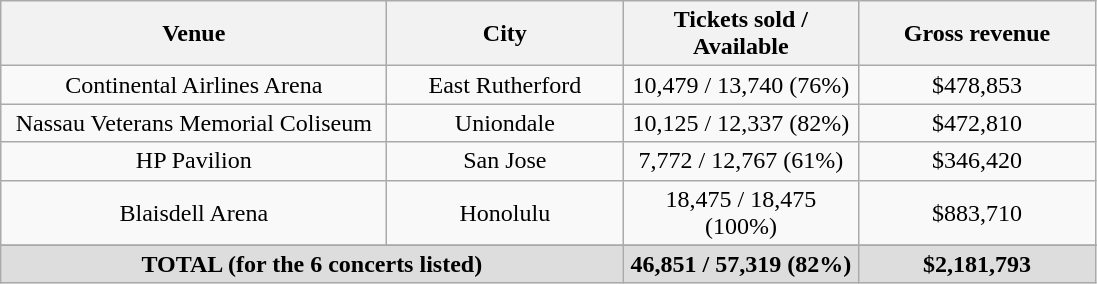<table class="wikitable" style="text-align:center">
<tr>
<th style="width:250px;">Venue</th>
<th style="width:150px;">City</th>
<th style="width:150px;">Tickets sold / Available</th>
<th style="width:150px;">Gross revenue</th>
</tr>
<tr>
<td>Continental Airlines Arena</td>
<td>East Rutherford</td>
<td>10,479 / 13,740 (76%)</td>
<td>$478,853</td>
</tr>
<tr>
<td>Nassau Veterans Memorial Coliseum</td>
<td>Uniondale</td>
<td>10,125 / 12,337 (82%)</td>
<td>$472,810</td>
</tr>
<tr>
<td>HP Pavilion</td>
<td>San Jose</td>
<td>7,772 / 12,767 (61%)</td>
<td>$346,420</td>
</tr>
<tr>
<td>Blaisdell Arena</td>
<td>Honolulu</td>
<td>18,475 / 18,475 (100%)</td>
<td>$883,710</td>
</tr>
<tr>
</tr>
<tr style="background:#ddd;">
<td colspan="2"><strong>TOTAL (for the 6 concerts listed)</strong></td>
<td><strong>46,851 / 57,319 (82%)</strong></td>
<td><strong>$2,181,793</strong></td>
</tr>
</table>
